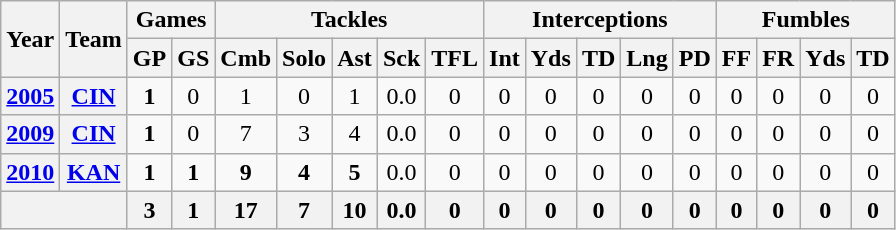<table class="wikitable" style="text-align:center">
<tr>
<th rowspan="2">Year</th>
<th rowspan="2">Team</th>
<th colspan="2">Games</th>
<th colspan="5">Tackles</th>
<th colspan="5">Interceptions</th>
<th colspan="4">Fumbles</th>
</tr>
<tr>
<th>GP</th>
<th>GS</th>
<th>Cmb</th>
<th>Solo</th>
<th>Ast</th>
<th>Sck</th>
<th>TFL</th>
<th>Int</th>
<th>Yds</th>
<th>TD</th>
<th>Lng</th>
<th>PD</th>
<th>FF</th>
<th>FR</th>
<th>Yds</th>
<th>TD</th>
</tr>
<tr>
<th><a href='#'>2005</a></th>
<th><a href='#'>CIN</a></th>
<td><strong>1</strong></td>
<td>0</td>
<td>1</td>
<td>0</td>
<td>1</td>
<td>0.0</td>
<td>0</td>
<td>0</td>
<td>0</td>
<td>0</td>
<td>0</td>
<td>0</td>
<td>0</td>
<td>0</td>
<td>0</td>
<td>0</td>
</tr>
<tr>
<th><a href='#'>2009</a></th>
<th><a href='#'>CIN</a></th>
<td><strong>1</strong></td>
<td>0</td>
<td>7</td>
<td>3</td>
<td>4</td>
<td>0.0</td>
<td>0</td>
<td>0</td>
<td>0</td>
<td>0</td>
<td>0</td>
<td>0</td>
<td>0</td>
<td>0</td>
<td>0</td>
<td>0</td>
</tr>
<tr>
<th><a href='#'>2010</a></th>
<th><a href='#'>KAN</a></th>
<td><strong>1</strong></td>
<td><strong>1</strong></td>
<td><strong>9</strong></td>
<td><strong>4</strong></td>
<td><strong>5</strong></td>
<td>0.0</td>
<td>0</td>
<td>0</td>
<td>0</td>
<td>0</td>
<td>0</td>
<td>0</td>
<td>0</td>
<td>0</td>
<td>0</td>
<td>0</td>
</tr>
<tr>
<th colspan="2"></th>
<th>3</th>
<th>1</th>
<th>17</th>
<th>7</th>
<th>10</th>
<th>0.0</th>
<th>0</th>
<th>0</th>
<th>0</th>
<th>0</th>
<th>0</th>
<th>0</th>
<th>0</th>
<th>0</th>
<th>0</th>
<th>0</th>
</tr>
</table>
